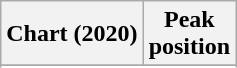<table class="wikitable sortable plainrowheaders" style="text-align:center;">
<tr>
<th>Chart (2020)</th>
<th>Peak <br> position</th>
</tr>
<tr>
</tr>
<tr>
</tr>
<tr>
</tr>
</table>
